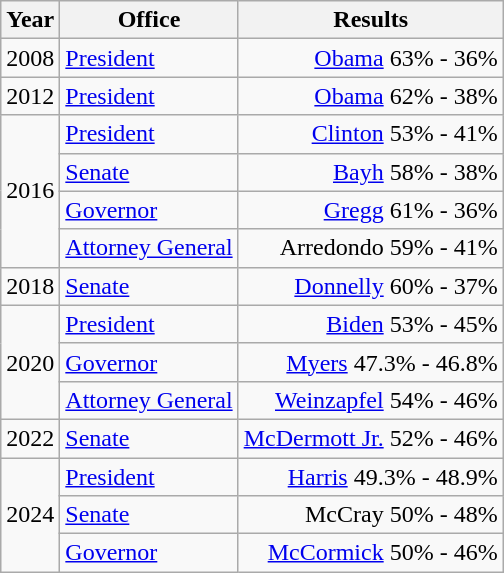<table class=wikitable>
<tr>
<th>Year</th>
<th>Office</th>
<th>Results</th>
</tr>
<tr>
<td>2008</td>
<td><a href='#'>President</a></td>
<td align="right" ><a href='#'>Obama</a> 63% - 36%</td>
</tr>
<tr>
<td>2012</td>
<td><a href='#'>President</a></td>
<td align="right" ><a href='#'>Obama</a> 62% - 38%</td>
</tr>
<tr>
<td rowspan=4>2016</td>
<td><a href='#'>President</a></td>
<td align="right" ><a href='#'>Clinton</a> 53% - 41%</td>
</tr>
<tr>
<td><a href='#'>Senate</a></td>
<td align="right" ><a href='#'>Bayh</a> 58% - 38%</td>
</tr>
<tr>
<td><a href='#'>Governor</a></td>
<td align="right" ><a href='#'>Gregg</a> 61% - 36%</td>
</tr>
<tr>
<td><a href='#'>Attorney General</a></td>
<td align="right" >Arredondo 59% - 41%</td>
</tr>
<tr>
<td>2018</td>
<td><a href='#'>Senate</a></td>
<td align="right" ><a href='#'>Donnelly</a> 60% - 37%</td>
</tr>
<tr>
<td rowspan=3>2020</td>
<td><a href='#'>President</a></td>
<td align="right" ><a href='#'>Biden</a> 53% - 45%</td>
</tr>
<tr>
<td><a href='#'>Governor</a></td>
<td align="right" ><a href='#'>Myers</a> 47.3% - 46.8%</td>
</tr>
<tr>
<td><a href='#'>Attorney General</a></td>
<td align="right" ><a href='#'>Weinzapfel</a> 54% - 46%</td>
</tr>
<tr>
<td>2022</td>
<td><a href='#'>Senate</a></td>
<td align="right" ><a href='#'>McDermott Jr.</a> 52% - 46%</td>
</tr>
<tr>
<td rowspan=3>2024</td>
<td><a href='#'>President</a></td>
<td align="right" ><a href='#'>Harris</a> 49.3% - 48.9%</td>
</tr>
<tr>
<td><a href='#'>Senate</a></td>
<td align="right" >McCray 50% - 48%</td>
</tr>
<tr>
<td><a href='#'>Governor</a></td>
<td align="right" ><a href='#'>McCormick</a> 50% - 46%</td>
</tr>
</table>
